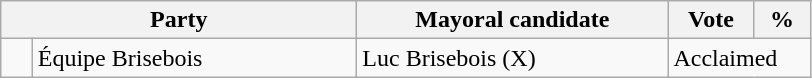<table class="wikitable">
<tr>
<th bgcolor="#DDDDFF" width="230px" colspan="2">Party</th>
<th bgcolor="#DDDDFF" width="200px">Mayoral candidate</th>
<th bgcolor="#DDDDFF" width="50px">Vote</th>
<th bgcolor="#DDDDFF" width="30px">%</th>
</tr>
<tr>
<td> </td>
<td>Équipe Brisebois</td>
<td>Luc Brisebois (X)</td>
<td colspan="2">Acclaimed</td>
</tr>
</table>
